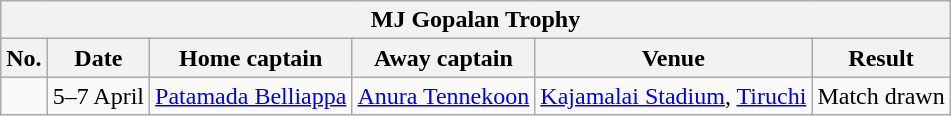<table class="wikitable">
<tr>
<th colspan="9">MJ Gopalan Trophy</th>
</tr>
<tr>
<th>No.</th>
<th>Date</th>
<th>Home captain</th>
<th>Away captain</th>
<th>Venue</th>
<th>Result</th>
</tr>
<tr>
<td></td>
<td>5–7 April</td>
<td><a href='#'>Patamada Belliappa</a></td>
<td><a href='#'>Anura Tennekoon</a></td>
<td><a href='#'>Kajamalai Stadium</a>, <a href='#'>Tiruchi</a></td>
<td>Match drawn</td>
</tr>
</table>
